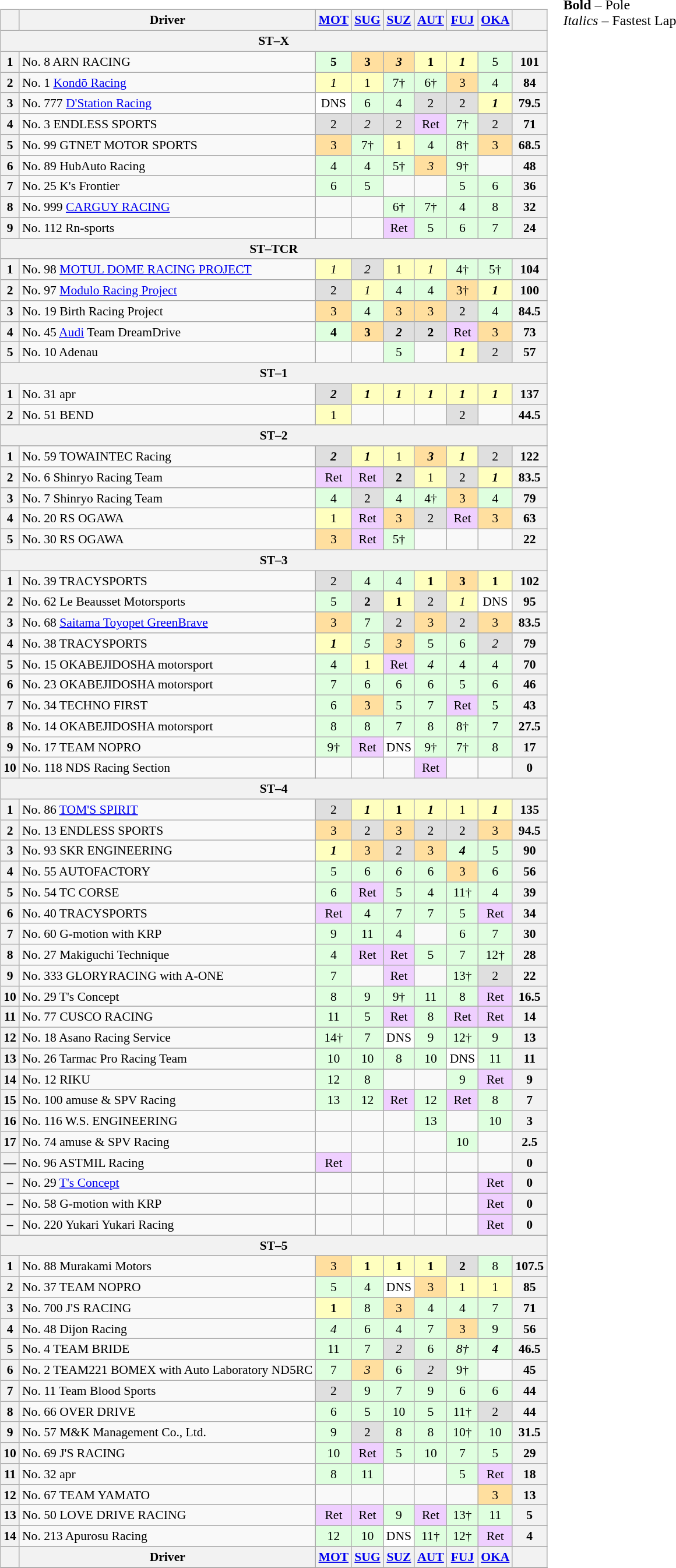<table>
<tr>
<td valign="top"><br><table align=left| class="wikitable" style="font-size: 90%; text-align: center">
<tr valign="top">
<th valign=middle></th>
<th valign=middle>Driver</th>
<th><a href='#'>MOT</a></th>
<th><a href='#'>SUG</a></th>
<th><a href='#'>SUZ</a></th>
<th><a href='#'>AUT</a></th>
<th><a href='#'>FUJ</a></th>
<th><a href='#'>OKA</a></th>
<th valign=middle>  </th>
</tr>
<tr>
<th colspan=9>ST–X</th>
</tr>
<tr>
<th>1</th>
<td align=left> No. 8 ARN RACING</td>
<td style="background:#dfffdf;"><strong>5</strong></td>
<td style="background:#ffdf9f;"><strong>3</strong></td>
<td style="background:#ffdf9f;"><strong><em>3</em></strong></td>
<td style="background:#ffffbf;"><strong>1</strong></td>
<td style="background:#ffffbf;"><strong><em>1</em></strong></td>
<td style="background:#dfffdf;">5</td>
<th>101</th>
</tr>
<tr>
<th>2</th>
<td align=left> No. 1 <a href='#'>Kondō Racing</a></td>
<td style="background:#ffffbf;"><em>1</em></td>
<td style="background:#ffffbf;">1</td>
<td style="background:#dfffdf;">7†</td>
<td style="background:#dfffdf;">6†</td>
<td style="background:#ffdf9f;">3</td>
<td style="background:#dfffdf;">4</td>
<th>84</th>
</tr>
<tr>
<th>3</th>
<td align=left> No. 777 <a href='#'>D'Station Racing</a></td>
<td style="background:#ffffff;">DNS</td>
<td style="background:#dfffdf;">6</td>
<td style="background:#dfffdf;">4</td>
<td style="background:#dfdfdf;">2</td>
<td style="background:#dfdfdf;">2</td>
<td style="background:#ffffbf;"><strong><em>1</em></strong></td>
<th>79.5</th>
</tr>
<tr>
<th>4</th>
<td align=left> No. 3 ENDLESS SPORTS</td>
<td style="background:#dfdfdf;">2</td>
<td style="background:#dfdfdf;"><em>2</em></td>
<td style="background:#dfdfdf;">2</td>
<td style="background:#efcfff;">Ret</td>
<td style="background:#dfffdf;">7†</td>
<td style="background:#dfdfdf;">2</td>
<th>71</th>
</tr>
<tr>
<th>5</th>
<td align=left> No. 99 GTNET MOTOR SPORTS</td>
<td style="background:#ffdf9f;">3</td>
<td style="background:#dfffdf;">7†</td>
<td style="background:#ffffbf;">1</td>
<td style="background:#dfffdf;">4</td>
<td style="background:#dfffdf;">8†</td>
<td style="background:#ffdf9f;">3</td>
<th>68.5</th>
</tr>
<tr>
<th>6</th>
<td align=left> No. 89 HubAuto Racing</td>
<td style="background:#dfffdf;">4</td>
<td style="background:#dfffdf;">4</td>
<td style="background:#dfffdf;">5†</td>
<td style="background:#ffdf9f;"><em>3</em></td>
<td style="background:#dfffdf;">9†</td>
<td></td>
<th>48</th>
</tr>
<tr>
<th>7</th>
<td align=left> No. 25 K's Frontier</td>
<td style="background:#dfffdf;">6</td>
<td style="background:#dfffdf;">5</td>
<td></td>
<td></td>
<td style="background:#dfffdf;">5</td>
<td style="background:#dfffdf;">6</td>
<th>36</th>
</tr>
<tr>
<th>8</th>
<td align=left> No. 999 <a href='#'>CARGUY RACING</a></td>
<td></td>
<td></td>
<td style="background:#dfffdf;">6†</td>
<td style="background:#dfffdf;">7†</td>
<td style="background:#dfffdf;">4</td>
<td style="background:#dfffdf;">8</td>
<th>32</th>
</tr>
<tr>
<th>9</th>
<td align=left> No. 112 Rn-sports</td>
<td></td>
<td></td>
<td style="background:#efcfff;">Ret</td>
<td style="background:#dfffdf;">5</td>
<td style="background:#dfffdf;">6</td>
<td style="background:#dfffdf;">7</td>
<th>24</th>
</tr>
<tr>
<th colspan=9>ST–TCR</th>
</tr>
<tr>
<th>1</th>
<td align=left> No. 98 <a href='#'>MOTUL DOME RACING PROJECT</a></td>
<td style="background:#ffffbf;"><em>1</em></td>
<td style="background:#dfdfdf;"><em>2</em></td>
<td style="background:#ffffbf;">1</td>
<td style="background:#ffffbf;"><em>1</em></td>
<td style="background:#dfffdf;">4†</td>
<td style="background:#dfffdf;">5†</td>
<th>104</th>
</tr>
<tr>
<th>2</th>
<td align=left> No. 97 <a href='#'>Modulo Racing Project</a></td>
<td style="background:#dfdfdf;">2</td>
<td style="background:#ffffbf;"><em>1</em></td>
<td style="background:#dfffdf;">4</td>
<td style="background:#dfffdf;">4</td>
<td style="background:#ffdf9f;">3†</td>
<td style="background:#ffffbf;"><strong><em>1</em></strong></td>
<th>100</th>
</tr>
<tr>
<th>3</th>
<td align=left> No. 19 Birth Racing Project</td>
<td style="background:#ffdf9f;">3</td>
<td style="background:#dfffdf;">4</td>
<td style="background:#ffdf9f;">3</td>
<td style="background:#ffdf9f;">3</td>
<td style="background:#dfdfdf;">2</td>
<td style="background:#dfffdf;">4</td>
<th>84.5</th>
</tr>
<tr>
<th>4</th>
<td align=left> No. 45 <a href='#'>Audi</a> Team DreamDrive</td>
<td style="background:#dfffdf;"><strong>4</strong></td>
<td style="background:#ffdf9f;"><strong>3</strong></td>
<td style="background:#dfdfdf;"><strong><em>2</em></strong></td>
<td style="background:#dfdfdf;"><strong>2</strong></td>
<td style="background:#efcfff;">Ret</td>
<td style="background:#ffdf9f;">3</td>
<th>73</th>
</tr>
<tr>
<th>5</th>
<td align=left> No. 10 Adenau</td>
<td></td>
<td></td>
<td style="background:#dfffdf;">5</td>
<td></td>
<td style="background:#ffffbf;"><strong><em>1</em></strong></td>
<td style="background:#dfdfdf;">2</td>
<th>57</th>
</tr>
<tr>
<th colspan=9>ST–1</th>
</tr>
<tr>
<th>1</th>
<td align=left> No. 31 apr</td>
<td style="background:#dfdfdf;"><strong><em>2</em></strong></td>
<td style="background:#ffffbf;"><strong><em>1</em></strong></td>
<td style="background:#ffffbf;"><strong><em>1</em></strong></td>
<td style="background:#ffffbf;"><strong><em>1</em></strong></td>
<td style="background:#ffffbf;"><strong><em>1</em></strong></td>
<td style="background:#ffffbf;"><strong><em>1</em></strong></td>
<th>137</th>
</tr>
<tr>
<th>2</th>
<td align=left> No. 51 BEND</td>
<td style="background:#ffffbf;">1</td>
<td></td>
<td></td>
<td></td>
<td style="background:#dfdfdf;">2</td>
<td></td>
<th>44.5</th>
</tr>
<tr>
<th colspan=9>ST–2</th>
</tr>
<tr>
<th>1</th>
<td align=left> No. 59 TOWAINTEC Racing</td>
<td style="background:#dfdfdf;"><strong><em>2</em></strong></td>
<td style="background:#ffffbf;"><strong><em>1</em></strong></td>
<td style="background:#ffffbf;">1</td>
<td style="background:#ffdf9f;"><strong><em>3</em></strong></td>
<td style="background:#ffffbf;"><strong><em>1</em></strong></td>
<td style="background:#dfdfdf;">2</td>
<th>122</th>
</tr>
<tr>
<th>2</th>
<td align=left> No. 6 Shinryo Racing Team</td>
<td style="background:#efcfff;">Ret</td>
<td style="background:#efcfff;">Ret</td>
<td style="background:#dfdfdf;"><strong>2</strong></td>
<td style="background:#ffffbf;">1</td>
<td style="background:#dfdfdf;">2</td>
<td style="background:#ffffbf;"><strong><em>1</em></strong></td>
<th>83.5</th>
</tr>
<tr>
<th>3</th>
<td align=left> No. 7 Shinryo Racing Team</td>
<td style="background:#dfffdf;">4</td>
<td style="background:#dfdfdf;">2</td>
<td style="background:#dfffdf;">4</td>
<td style="background:#dfffdf;">4†</td>
<td style="background:#ffdf9f;">3</td>
<td style="background:#dfffdf;">4</td>
<th>79</th>
</tr>
<tr>
<th>4</th>
<td align=left> No. 20 RS OGAWA</td>
<td style="background:#ffffbf;">1</td>
<td style="background:#efcfff;">Ret</td>
<td style="background:#ffdf9f;">3</td>
<td style="background:#dfdfdf;">2</td>
<td style="background:#efcfff;">Ret</td>
<td style="background:#ffdf9f;">3</td>
<th>63</th>
</tr>
<tr>
<th>5</th>
<td align=left> No. 30 RS OGAWA</td>
<td style="background:#ffdf9f;">3</td>
<td style="background:#efcfff;">Ret</td>
<td style="background:#dfffdf;">5†</td>
<td></td>
<td></td>
<td></td>
<th>22</th>
</tr>
<tr>
<th colspan=9>ST–3</th>
</tr>
<tr>
<th>1</th>
<td align=left> No. 39 TRACYSPORTS</td>
<td style="background:#dfdfdf;">2</td>
<td style="background:#dfffdf;">4</td>
<td style="background:#dfffdf;">4</td>
<td style="background:#ffffbf;"><strong>1</strong></td>
<td style="background:#ffdf9f;"><strong>3</strong></td>
<td style="background:#ffffbf;"><strong>1</strong></td>
<th>102</th>
</tr>
<tr>
<th>2</th>
<td align=left> No. 62 Le Beausset Motorsports</td>
<td style="background:#dfffdf;">5</td>
<td style="background:#dfdfdf;"><strong>2</strong></td>
<td style="background:#ffffbf;"><strong>1</strong></td>
<td style="background:#dfdfdf;">2</td>
<td style="background:#ffffbf;"><em>1</em></td>
<td style="background:#ffffff;">DNS</td>
<th>95</th>
</tr>
<tr>
<th>3</th>
<td align=left> No. 68 <a href='#'>Saitama Toyopet GreenBrave</a></td>
<td style="background:#ffdf9f;">3</td>
<td style="background:#dfffdf;">7</td>
<td style="background:#dfdfdf;">2</td>
<td style="background:#ffdf9f;">3</td>
<td style="background:#dfdfdf;">2</td>
<td style="background:#ffdf9f;">3</td>
<th>83.5</th>
</tr>
<tr>
<th>4</th>
<td align=left> No. 38 TRACYSPORTS</td>
<td style="background:#ffffbf;"><strong><em>1</em></strong></td>
<td style="background:#dfffdf;"><em>5</em></td>
<td style="background:#ffdf9f;"><em>3</em></td>
<td style="background:#dfffdf;">5</td>
<td style="background:#dfffdf;">6</td>
<td style="background:#dfdfdf;"><em>2</em></td>
<th>79</th>
</tr>
<tr>
<th>5</th>
<td align=left> No. 15 OKABEJIDOSHA motorsport</td>
<td style="background:#dfffdf;">4</td>
<td style="background:#ffffbf;">1</td>
<td style="background:#efcfff;">Ret</td>
<td style="background:#dfffdf;"><em>4</em></td>
<td style="background:#dfffdf;">4</td>
<td style="background:#dfffdf;">4</td>
<th>70</th>
</tr>
<tr>
<th>6</th>
<td align=left> No. 23 OKABEJIDOSHA motorsport</td>
<td style="background:#dfffdf;">7</td>
<td style="background:#dfffdf;">6</td>
<td style="background:#dfffdf;">6</td>
<td style="background:#dfffdf;">6</td>
<td style="background:#dfffdf;">5</td>
<td style="background:#dfffdf;">6</td>
<th>46</th>
</tr>
<tr>
<th>7</th>
<td align=left> No. 34 TECHNO FIRST</td>
<td style="background:#dfffdf;">6</td>
<td style="background:#ffdf9f;">3</td>
<td style="background:#dfffdf;">5</td>
<td style="background:#dfffdf;">7</td>
<td style="background:#efcfff;">Ret</td>
<td style="background:#dfffdf;">5</td>
<th>43</th>
</tr>
<tr>
<th>8</th>
<td align=left> No. 14 OKABEJIDOSHA motorsport</td>
<td style="background:#dfffdf;">8</td>
<td style="background:#dfffdf;">8</td>
<td style="background:#dfffdf;">7</td>
<td style="background:#dfffdf;">8</td>
<td style="background:#dfffdf;">8†</td>
<td style="background:#dfffdf;">7</td>
<th>27.5</th>
</tr>
<tr>
<th>9</th>
<td align=left> No. 17 TEAM NOPRO</td>
<td style="background:#dfffdf;">9†</td>
<td style="background:#efcfff;">Ret</td>
<td style="background:#ffffff;">DNS</td>
<td style="background:#dfffdf;">9†</td>
<td style="background:#dfffdf;">7†</td>
<td style="background:#dfffdf;">8</td>
<th>17</th>
</tr>
<tr>
<th>10</th>
<td align=left> No. 118 NDS Racing Section</td>
<td></td>
<td></td>
<td></td>
<td style="background:#efcfff;">Ret</td>
<td></td>
<td></td>
<th>0</th>
</tr>
<tr>
<th colspan=9>ST–4</th>
</tr>
<tr>
<th>1</th>
<td align=left> No. 86 <a href='#'>TOM'S SPIRIT</a></td>
<td style="background:#dfdfdf;">2</td>
<td style="background:#ffffbf;"><strong><em>1</em></strong></td>
<td style="background:#ffffbf;"><strong>1</strong></td>
<td style="background:#ffffbf;"><strong><em>1</em></strong></td>
<td style="background:#ffffbf;">1</td>
<td style="background:#ffffbf;"><strong><em>1</em></strong></td>
<th>135</th>
</tr>
<tr>
<th>2</th>
<td align=left> No. 13 ENDLESS SPORTS</td>
<td style="background:#ffdf9f;">3</td>
<td style="background:#dfdfdf;">2</td>
<td style="background:#ffdf9f;">3</td>
<td style="background:#dfdfdf;">2</td>
<td style="background:#dfdfdf;">2</td>
<td style="background:#ffdf9f;">3</td>
<th>94.5</th>
</tr>
<tr>
<th>3</th>
<td align=left> No. 93 SKR ENGINEERING</td>
<td style="background:#ffffbf;"><strong><em>1</em></strong></td>
<td style="background:#ffdf9f;">3</td>
<td style="background:#dfdfdf;">2</td>
<td style="background:#ffdf9f;">3</td>
<td style="background:#dfffdf;"><strong><em>4</em></strong></td>
<td style="background:#dfffdf;">5</td>
<th>90</th>
</tr>
<tr>
<th>4</th>
<td align=left> No. 55 AUTOFACTORY</td>
<td style="background:#dfffdf;">5</td>
<td style="background:#dfffdf;">6</td>
<td style="background:#dfffdf;"><em>6</em></td>
<td style="background:#dfffdf;">6</td>
<td style="background:#ffdf9f;">3</td>
<td style="background:#dfffdf;">6</td>
<th>56</th>
</tr>
<tr>
<th>5</th>
<td align=left> No. 54 TC CORSE</td>
<td style="background:#dfffdf;">6</td>
<td style="background:#efcfff;">Ret</td>
<td style="background:#dfffdf;">5</td>
<td style="background:#dfffdf;">4</td>
<td style="background:#dfffdf;">11†</td>
<td style="background:#dfffdf;">4</td>
<th>39</th>
</tr>
<tr>
<th>6</th>
<td align=left> No. 40 TRACYSPORTS</td>
<td style="background:#efcfff;">Ret</td>
<td style="background:#dfffdf;">4</td>
<td style="background:#dfffdf;">7</td>
<td style="background:#dfffdf;">7</td>
<td style="background:#dfffdf;">5</td>
<td style="background:#efcfff;">Ret</td>
<th>34</th>
</tr>
<tr>
<th>7</th>
<td align=left> No. 60 G-motion with KRP</td>
<td style="background:#dfffdf;">9</td>
<td style="background:#dfffdf;">11</td>
<td style="background:#dfffdf;">4</td>
<td></td>
<td style="background:#dfffdf;">6</td>
<td style="background:#dfffdf;">7</td>
<th>30</th>
</tr>
<tr>
<th>8</th>
<td align=left> No. 27 Makiguchi Technique</td>
<td style="background:#dfffdf;">4</td>
<td style="background:#efcfff;">Ret</td>
<td style="background:#efcfff;">Ret</td>
<td style="background:#dfffdf;">5</td>
<td style="background:#dfffdf;">7</td>
<td style="background:#dfffdf;">12†</td>
<th>28</th>
</tr>
<tr>
<th>9</th>
<td align=left> No. 333 GLORYRACING with A-ONE</td>
<td style="background:#dfffdf;">7</td>
<td></td>
<td style="background:#efcfff;">Ret</td>
<td></td>
<td style="background:#dfffdf;">13†</td>
<td style="background:#dfdfdf;">2</td>
<th>22</th>
</tr>
<tr>
<th>10</th>
<td align=left> No. 29 T's Concept</td>
<td style="background:#dfffdf;">8</td>
<td style="background:#dfffdf;">9</td>
<td style="background:#dfffdf;">9†</td>
<td style="background:#dfffdf;">11</td>
<td style="background:#dfffdf;">8</td>
<td style="background:#efcfff;">Ret</td>
<th>16.5</th>
</tr>
<tr>
<th>11</th>
<td align=left> No. 77 CUSCO RACING</td>
<td style="background:#dfffdf;">11</td>
<td style="background:#dfffdf;">5</td>
<td style="background:#efcfff;">Ret</td>
<td style="background:#dfffdf;">8</td>
<td style="background:#efcfff;">Ret</td>
<td style="background:#efcfff;">Ret</td>
<th>14</th>
</tr>
<tr>
<th>12</th>
<td align=left> No. 18 Asano Racing Service</td>
<td style="background:#dfffdf;">14†</td>
<td style="background:#dfffdf;">7</td>
<td style="background:#ffffff;">DNS</td>
<td style="background:#dfffdf;">9</td>
<td style="background:#dfffdf;">12†</td>
<td style="background:#dfffdf;">9</td>
<th>13</th>
</tr>
<tr>
<th>13</th>
<td align=left> No. 26 Tarmac Pro Racing Team</td>
<td style="background:#dfffdf;">10</td>
<td style="background:#dfffdf;">10</td>
<td style="background:#dfffdf;">8</td>
<td style="background:#dfffdf;">10</td>
<td style="background:#ffffff;">DNS</td>
<td style="background:#dfffdf;">11</td>
<th>11</th>
</tr>
<tr>
<th>14</th>
<td align=left> No. 12 RIKU</td>
<td style="background:#dfffdf;">12</td>
<td style="background:#dfffdf;">8</td>
<td></td>
<td></td>
<td style="background:#dfffdf;">9</td>
<td style="background:#efcfff;">Ret</td>
<th>9</th>
</tr>
<tr>
<th>15</th>
<td align=left> No. 100 amuse & SPV Racing</td>
<td style="background:#dfffdf;">13</td>
<td style="background:#dfffdf;">12</td>
<td style="background:#efcfff;">Ret</td>
<td style="background:#dfffdf;">12</td>
<td style="background:#efcfff;">Ret</td>
<td style="background:#dfffdf;">8</td>
<th>7</th>
</tr>
<tr>
<th>16</th>
<td align=left> No. 116 W.S. ENGINEERING</td>
<td></td>
<td></td>
<td></td>
<td style="background:#dfffdf;">13</td>
<td></td>
<td style="background:#dfffdf;">10</td>
<th>3</th>
</tr>
<tr>
<th>17</th>
<td align=left> No. 74 amuse & SPV Racing</td>
<td></td>
<td></td>
<td></td>
<td></td>
<td style="background:#dfffdf;">10</td>
<td></td>
<th>2.5</th>
</tr>
<tr>
<th>—</th>
<td align=left> No. 96 ASTMIL Racing</td>
<td style="background:#efcfff;">Ret</td>
<td></td>
<td></td>
<td></td>
<td></td>
<td></td>
<th>0</th>
</tr>
<tr>
<th>–</th>
<td align=left> No. 29 <a href='#'>T's Concept</a></td>
<td></td>
<td></td>
<td></td>
<td></td>
<td></td>
<td style="background:#efcfff;">Ret</td>
<th>0</th>
</tr>
<tr>
<th>–</th>
<td align=left> No. 58 G-motion with KRP</td>
<td></td>
<td></td>
<td></td>
<td></td>
<td></td>
<td style="background:#efcfff;">Ret</td>
<th>0</th>
</tr>
<tr>
<th>–</th>
<td align=left> No. 220 Yukari Yukari Racing</td>
<td></td>
<td></td>
<td></td>
<td></td>
<td></td>
<td style="background:#efcfff;">Ret</td>
<th>0</th>
</tr>
<tr>
<th colspan=9>ST–5</th>
</tr>
<tr>
<th>1</th>
<td align=left> No. 88 Murakami Motors</td>
<td style="background:#ffdf9f;">3</td>
<td style="background:#ffffbf;"><strong>1</strong></td>
<td style="background:#ffffbf;"><strong>1</strong></td>
<td style="background:#ffffbf;"><strong>1</strong></td>
<td style="background:#dfdfdf;"><strong>2</strong></td>
<td style="background:#dfffdf;">8</td>
<th>107.5</th>
</tr>
<tr>
<th>2</th>
<td align=left> No. 37 TEAM NOPRO</td>
<td style="background:#dfffdf;">5</td>
<td style="background:#dfffdf;">4</td>
<td style="background:#ffffff;">DNS</td>
<td style="background:#ffdf9f;">3</td>
<td style="background:#ffffbf;">1</td>
<td style="background:#ffffbf;">1</td>
<th>85</th>
</tr>
<tr>
<th>3</th>
<td align=left> No. 700 J'S RACING</td>
<td style="background:#ffffbf;"><strong>1</strong></td>
<td style="background:#dfffdf;">8</td>
<td style="background:#ffdf9f;">3</td>
<td style="background:#dfffdf;">4</td>
<td style="background:#dfffdf;">4</td>
<td style="background:#dfffdf;">7</td>
<th>71</th>
</tr>
<tr>
<th>4</th>
<td align=left> No. 48 Dijon Racing</td>
<td style="background:#dfffdf;"><em>4</em></td>
<td style="background:#dfffdf;">6</td>
<td style="background:#dfffdf;">4</td>
<td style="background:#dfffdf;">7</td>
<td style="background:#ffdf9f;">3</td>
<td style="background:#dfffdf;">9</td>
<th>56</th>
</tr>
<tr>
<th>5</th>
<td align=left> No. 4 TEAM BRIDE</td>
<td style="background:#dfffdf;">11</td>
<td style="background:#dfffdf;">7</td>
<td style="background:#dfdfdf;"><em>2</em></td>
<td style="background:#dfffdf;">6</td>
<td style="background:#dfffdf;"><em>8†</em></td>
<td style="background:#dfffdf;"><strong><em>4</em></strong></td>
<th>46.5</th>
</tr>
<tr>
<th>6</th>
<td align=left> No. 2 TEAM221 BOMEX with Auto Laboratory ND5RC</td>
<td style="background:#dfffdf;">7</td>
<td style="background:#ffdf9f;"><em>3</em></td>
<td style="background:#dfffdf;">6</td>
<td style="background:#dfdfdf;"><em>2</em></td>
<td style="background:#dfffdf;">9†</td>
<td></td>
<th>45</th>
</tr>
<tr>
<th>7</th>
<td align=left> No. 11 Team Blood Sports</td>
<td style="background:#dfdfdf;">2</td>
<td style="background:#dfffdf;">9</td>
<td style="background:#dfffdf;">7</td>
<td style="background:#dfffdf;">9</td>
<td style="background:#dfffdf;">6</td>
<td style="background:#dfffdf;">6</td>
<th>44</th>
</tr>
<tr>
<th>8</th>
<td align=left> No. 66 OVER DRIVE</td>
<td style="background:#dfffdf;">6</td>
<td style="background:#dfffdf;">5</td>
<td style="background:#dfffdf;">10</td>
<td style="background:#dfffdf;">5</td>
<td style="background:#dfffdf;">11†</td>
<td style="background:#dfdfdf;">2</td>
<th>44</th>
</tr>
<tr>
<th>9</th>
<td align=left> No. 57 M&K Management Co., Ltd.</td>
<td style="background:#dfffdf;">9</td>
<td style="background:#dfdfdf;">2</td>
<td style="background:#dfffdf;">8</td>
<td style="background:#dfffdf;">8</td>
<td style="background:#dfffdf;">10†</td>
<td style="background:#dfffdf;">10</td>
<th>31.5</th>
</tr>
<tr>
<th>10</th>
<td align=left> No. 69 J'S RACING</td>
<td style="background:#dfffdf;">10</td>
<td style="background:#efcfff;">Ret</td>
<td style="background:#dfffdf;">5</td>
<td style="background:#dfffdf;">10</td>
<td style="background:#dfffdf;">7</td>
<td style="background:#dfffdf;">5</td>
<th>29</th>
</tr>
<tr>
<th>11</th>
<td align=left> No. 32 apr</td>
<td style="background:#dfffdf;">8</td>
<td style="background:#dfffdf;">11</td>
<td></td>
<td></td>
<td style="background:#dfffdf;">5</td>
<td style="background:#efcfff;">Ret</td>
<th>18</th>
</tr>
<tr>
<th>12</th>
<td align=left> No. 67 TEAM YAMATO</td>
<td></td>
<td></td>
<td></td>
<td></td>
<td></td>
<td style="background:#ffdf9f;">3</td>
<th>13</th>
</tr>
<tr>
<th>13</th>
<td align=left> No. 50 LOVE DRIVE RACING</td>
<td style="background:#efcfff;">Ret</td>
<td style="background:#efcfff;">Ret</td>
<td style="background:#dfffdf;">9</td>
<td style="background:#efcfff;">Ret</td>
<td style="background:#dfffdf;">13†</td>
<td style="background:#dfffdf;">11</td>
<th>5</th>
</tr>
<tr>
<th>14</th>
<td align=left> No. 213 Apurosu Racing</td>
<td style="background:#dfffdf;">12</td>
<td style="background:#dfffdf;">10</td>
<td style="background:#ffffff;">DNS</td>
<td style="background:#dfffdf;">11†</td>
<td style="background:#dfffdf;">12†</td>
<td style="background:#efcfff;">Ret</td>
<th>4</th>
</tr>
<tr valign="top">
<th valign=middle></th>
<th valign=middle>Driver</th>
<th><a href='#'>MOT</a></th>
<th><a href='#'>SUG</a></th>
<th><a href='#'>SUZ</a></th>
<th><a href='#'>AUT</a></th>
<th><a href='#'>FUJ</a></th>
<th><a href='#'>OKA</a></th>
<th valign=middle>  </th>
</tr>
<tr>
</tr>
</table>
</td>
<td valign="top"><br>
<span><strong>Bold</strong> – Pole<br>
<em>Italics</em> – Fastest Lap</span></td>
</tr>
</table>
